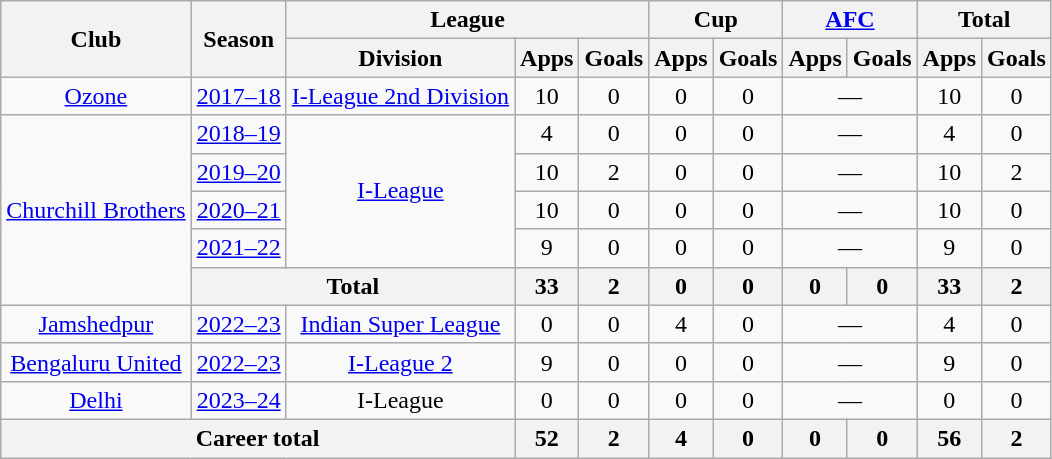<table class="wikitable" style="text-align: center;">
<tr>
<th rowspan="2">Club</th>
<th rowspan="2">Season</th>
<th colspan="3">League</th>
<th colspan="2">Cup</th>
<th colspan="2"><a href='#'>AFC</a></th>
<th colspan="2">Total</th>
</tr>
<tr>
<th>Division</th>
<th>Apps</th>
<th>Goals</th>
<th>Apps</th>
<th>Goals</th>
<th>Apps</th>
<th>Goals</th>
<th>Apps</th>
<th>Goals</th>
</tr>
<tr>
<td rowspan="1"><a href='#'>Ozone</a></td>
<td><a href='#'>2017–18</a></td>
<td rowspan="1"><a href='#'>I-League 2nd Division</a></td>
<td>10</td>
<td>0</td>
<td>0</td>
<td>0</td>
<td colspan="2">—</td>
<td>10</td>
<td>0</td>
</tr>
<tr>
<td rowspan="5"><a href='#'>Churchill Brothers</a></td>
<td><a href='#'>2018–19</a></td>
<td rowspan="4"><a href='#'>I-League</a></td>
<td>4</td>
<td>0</td>
<td>0</td>
<td>0</td>
<td colspan="2">—</td>
<td>4</td>
<td>0</td>
</tr>
<tr>
<td><a href='#'>2019–20</a></td>
<td>10</td>
<td>2</td>
<td>0</td>
<td>0</td>
<td colspan="2">—</td>
<td>10</td>
<td>2</td>
</tr>
<tr>
<td><a href='#'>2020–21</a></td>
<td>10</td>
<td>0</td>
<td>0</td>
<td>0</td>
<td colspan="2">—</td>
<td>10</td>
<td>0</td>
</tr>
<tr>
<td><a href='#'>2021–22</a></td>
<td>9</td>
<td>0</td>
<td>0</td>
<td>0</td>
<td colspan="2">—</td>
<td>9</td>
<td>0</td>
</tr>
<tr>
<th colspan="2">Total</th>
<th>33</th>
<th>2</th>
<th>0</th>
<th>0</th>
<th>0</th>
<th>0</th>
<th>33</th>
<th>2</th>
</tr>
<tr>
<td rowspan="1"><a href='#'>Jamshedpur</a></td>
<td><a href='#'>2022–23</a></td>
<td rowspan="1"><a href='#'>Indian Super League</a></td>
<td>0</td>
<td>0</td>
<td>4</td>
<td>0</td>
<td colspan="2">—</td>
<td>4</td>
<td>0</td>
</tr>
<tr>
<td rowspan="1"><a href='#'>Bengaluru United</a></td>
<td><a href='#'>2022–23</a></td>
<td rowspan="1"><a href='#'>I-League 2</a></td>
<td>9</td>
<td>0</td>
<td>0</td>
<td>0</td>
<td colspan="2">—</td>
<td>9</td>
<td>0</td>
</tr>
<tr>
<td rowspan="1"><a href='#'>Delhi</a></td>
<td><a href='#'>2023–24</a></td>
<td rowspan="1">I-League</td>
<td>0</td>
<td>0</td>
<td>0</td>
<td>0</td>
<td colspan="2">—</td>
<td>0</td>
<td>0</td>
</tr>
<tr>
<th colspan="3">Career total</th>
<th>52</th>
<th>2</th>
<th>4</th>
<th>0</th>
<th>0</th>
<th>0</th>
<th>56</th>
<th>2</th>
</tr>
</table>
